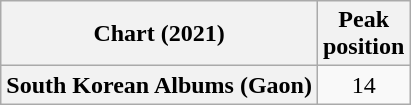<table class="wikitable plainrowheaders" style="text-align:center">
<tr>
<th scope="col">Chart (2021)</th>
<th scope="col">Peak<br>position</th>
</tr>
<tr>
<th scope="row">South Korean Albums (Gaon)</th>
<td>14</td>
</tr>
</table>
